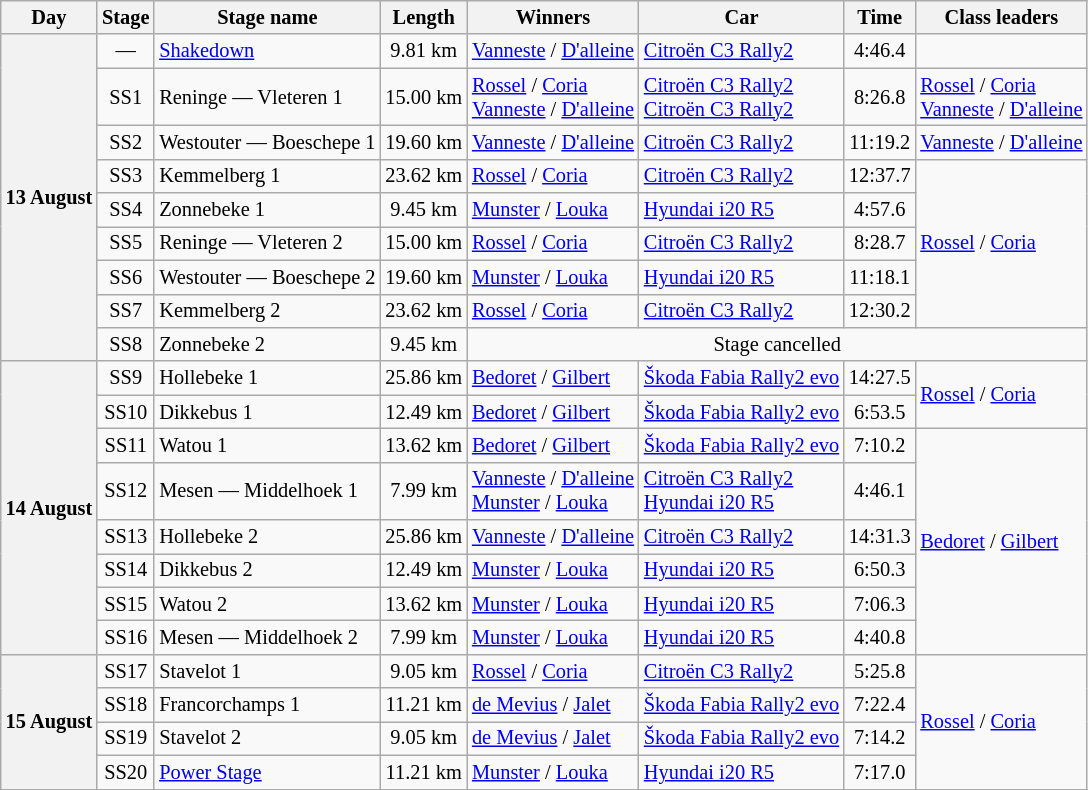<table class="wikitable" style="font-size: 85%;">
<tr>
<th>Day</th>
<th>Stage</th>
<th>Stage name</th>
<th>Length</th>
<th>Winners</th>
<th>Car</th>
<th>Time</th>
<th>Class leaders</th>
</tr>
<tr>
<th rowspan="9">13 August</th>
<td align="center">—</td>
<td><a href='#'>Shakedown</a></td>
<td align="center">9.81 km</td>
<td><a href='#'>Vanneste</a> / <a href='#'>D'alleine</a></td>
<td><a href='#'>Citroën C3 Rally2</a></td>
<td align="center">4:46.4</td>
<td></td>
</tr>
<tr>
<td align="center">SS1</td>
<td>Reninge — Vleteren 1</td>
<td align="center">15.00 km</td>
<td><a href='#'>Rossel</a> / <a href='#'>Coria</a><br><a href='#'>Vanneste</a> / <a href='#'>D'alleine</a></td>
<td><a href='#'>Citroën C3 Rally2</a><br><a href='#'>Citroën C3 Rally2</a></td>
<td align="center">8:26.8</td>
<td><a href='#'>Rossel</a> / <a href='#'>Coria</a><br><a href='#'>Vanneste</a> / <a href='#'>D'alleine</a></td>
</tr>
<tr>
<td align="center">SS2</td>
<td>Westouter — Boeschepe 1</td>
<td align="center">19.60 km</td>
<td><a href='#'>Vanneste</a> / <a href='#'>D'alleine</a></td>
<td><a href='#'>Citroën C3 Rally2</a></td>
<td align="center">11:19.2</td>
<td><a href='#'>Vanneste</a> / <a href='#'>D'alleine</a></td>
</tr>
<tr>
<td align="center">SS3</td>
<td>Kemmelberg 1</td>
<td align="center">23.62 km</td>
<td><a href='#'>Rossel</a> / <a href='#'>Coria</a></td>
<td><a href='#'>Citroën C3 Rally2</a></td>
<td align="center">12:37.7</td>
<td rowspan="5"><a href='#'>Rossel</a> / <a href='#'>Coria</a></td>
</tr>
<tr>
<td align="center">SS4</td>
<td>Zonnebeke 1</td>
<td align="center">9.45 km</td>
<td><a href='#'>Munster</a> / <a href='#'>Louka</a></td>
<td><a href='#'>Hyundai i20 R5</a></td>
<td align="center">4:57.6</td>
</tr>
<tr>
<td align="center">SS5</td>
<td>Reninge — Vleteren 2</td>
<td align="center">15.00 km</td>
<td><a href='#'>Rossel</a> / <a href='#'>Coria</a></td>
<td><a href='#'>Citroën C3 Rally2</a></td>
<td align="center">8:28.7</td>
</tr>
<tr>
<td align="center">SS6</td>
<td>Westouter — Boeschepe 2</td>
<td align="center">19.60 km</td>
<td><a href='#'>Munster</a> / <a href='#'>Louka</a></td>
<td><a href='#'>Hyundai i20 R5</a></td>
<td align="center">11:18.1</td>
</tr>
<tr>
<td align="center">SS7</td>
<td>Kemmelberg 2</td>
<td align="center">23.62 km</td>
<td><a href='#'>Rossel</a> / <a href='#'>Coria</a></td>
<td><a href='#'>Citroën C3 Rally2</a></td>
<td align="center">12:30.2</td>
</tr>
<tr>
<td align="center">SS8</td>
<td>Zonnebeke 2</td>
<td align="center">9.45 km</td>
<td colspan="4" align="center">Stage cancelled</td>
</tr>
<tr>
<th rowspan="8">14 August</th>
<td align="center">SS9</td>
<td>Hollebeke 1</td>
<td align="center">25.86 km</td>
<td><a href='#'>Bedoret</a> / <a href='#'>Gilbert</a></td>
<td><a href='#'>Škoda Fabia Rally2 evo</a></td>
<td align="center">14:27.5</td>
<td rowspan="2"><a href='#'>Rossel</a> / <a href='#'>Coria</a></td>
</tr>
<tr>
<td align="center">SS10</td>
<td>Dikkebus 1</td>
<td align="center">12.49 km</td>
<td><a href='#'>Bedoret</a> / <a href='#'>Gilbert</a></td>
<td><a href='#'>Škoda Fabia Rally2 evo</a></td>
<td align="center">6:53.5</td>
</tr>
<tr>
<td align="center">SS11</td>
<td>Watou 1</td>
<td align="center">13.62 km</td>
<td><a href='#'>Bedoret</a> / <a href='#'>Gilbert</a></td>
<td><a href='#'>Škoda Fabia Rally2 evo</a></td>
<td align="center">7:10.2</td>
<td rowspan="6"><a href='#'>Bedoret</a> / <a href='#'>Gilbert</a></td>
</tr>
<tr>
<td align="center">SS12</td>
<td>Mesen — Middelhoek 1</td>
<td align="center">7.99 km</td>
<td><a href='#'>Vanneste</a> / <a href='#'>D'alleine</a><br><a href='#'>Munster</a> / <a href='#'>Louka</a></td>
<td><a href='#'>Citroën C3 Rally2</a><br><a href='#'>Hyundai i20 R5</a></td>
<td align="center">4:46.1</td>
</tr>
<tr>
<td align="center">SS13</td>
<td>Hollebeke 2</td>
<td align="center">25.86 km</td>
<td><a href='#'>Vanneste</a> / <a href='#'>D'alleine</a></td>
<td><a href='#'>Citroën C3 Rally2</a></td>
<td align="center">14:31.3</td>
</tr>
<tr>
<td align="center">SS14</td>
<td>Dikkebus 2</td>
<td align="center">12.49 km</td>
<td><a href='#'>Munster</a> / <a href='#'>Louka</a></td>
<td><a href='#'>Hyundai i20 R5</a></td>
<td align="center">6:50.3</td>
</tr>
<tr>
<td align="center">SS15</td>
<td>Watou 2</td>
<td align="center">13.62 km</td>
<td><a href='#'>Munster</a> / <a href='#'>Louka</a></td>
<td><a href='#'>Hyundai i20 R5</a></td>
<td align="center">7:06.3</td>
</tr>
<tr>
<td align="center">SS16</td>
<td>Mesen — Middelhoek 2</td>
<td align="center">7.99 km</td>
<td><a href='#'>Munster</a> / <a href='#'>Louka</a></td>
<td><a href='#'>Hyundai i20 R5</a></td>
<td align="center">4:40.8</td>
</tr>
<tr>
<th rowspan="4">15 August</th>
<td align="center">SS17</td>
<td>Stavelot 1</td>
<td align="center">9.05 km</td>
<td><a href='#'>Rossel</a> / <a href='#'>Coria</a></td>
<td><a href='#'>Citroën C3 Rally2</a></td>
<td align="center">5:25.8</td>
<td rowspan="4"><a href='#'>Rossel</a> / <a href='#'>Coria</a></td>
</tr>
<tr>
<td align="center">SS18</td>
<td>Francorchamps 1</td>
<td align="center">11.21 km</td>
<td><a href='#'>de Mevius</a> / <a href='#'>Jalet</a></td>
<td><a href='#'>Škoda Fabia Rally2 evo</a></td>
<td align="center">7:22.4</td>
</tr>
<tr>
<td align="center">SS19</td>
<td>Stavelot 2</td>
<td align="center">9.05 km</td>
<td><a href='#'>de Mevius</a> / <a href='#'>Jalet</a></td>
<td><a href='#'>Škoda Fabia Rally2 evo</a></td>
<td align="center">7:14.2</td>
</tr>
<tr>
<td align="center">SS20</td>
<td><a href='#'>Power Stage</a></td>
<td align="center">11.21 km</td>
<td><a href='#'>Munster</a> / <a href='#'>Louka</a></td>
<td><a href='#'>Hyundai i20 R5</a></td>
<td align="center">7:17.0</td>
</tr>
<tr>
</tr>
</table>
